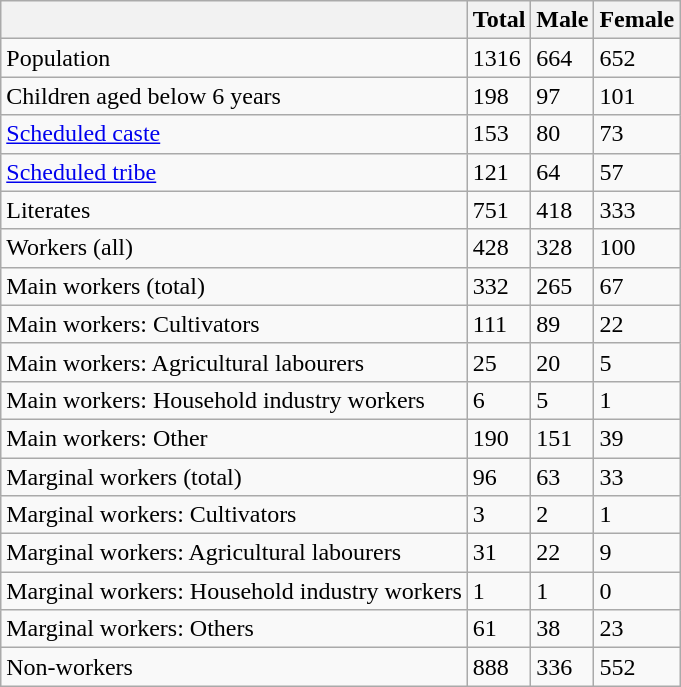<table class="wikitable sortable">
<tr>
<th></th>
<th>Total</th>
<th>Male</th>
<th>Female</th>
</tr>
<tr>
<td>Population</td>
<td>1316</td>
<td>664</td>
<td>652</td>
</tr>
<tr>
<td>Children aged below 6 years</td>
<td>198</td>
<td>97</td>
<td>101</td>
</tr>
<tr>
<td><a href='#'>Scheduled caste</a></td>
<td>153</td>
<td>80</td>
<td>73</td>
</tr>
<tr>
<td><a href='#'>Scheduled tribe</a></td>
<td>121</td>
<td>64</td>
<td>57</td>
</tr>
<tr>
<td>Literates</td>
<td>751</td>
<td>418</td>
<td>333</td>
</tr>
<tr>
<td>Workers (all)</td>
<td>428</td>
<td>328</td>
<td>100</td>
</tr>
<tr>
<td>Main workers (total)</td>
<td>332</td>
<td>265</td>
<td>67</td>
</tr>
<tr>
<td>Main workers: Cultivators</td>
<td>111</td>
<td>89</td>
<td>22</td>
</tr>
<tr>
<td>Main workers: Agricultural labourers</td>
<td>25</td>
<td>20</td>
<td>5</td>
</tr>
<tr>
<td>Main workers: Household industry workers</td>
<td>6</td>
<td>5</td>
<td>1</td>
</tr>
<tr>
<td>Main workers: Other</td>
<td>190</td>
<td>151</td>
<td>39</td>
</tr>
<tr>
<td>Marginal workers (total)</td>
<td>96</td>
<td>63</td>
<td>33</td>
</tr>
<tr>
<td>Marginal workers: Cultivators</td>
<td>3</td>
<td>2</td>
<td>1</td>
</tr>
<tr>
<td>Marginal workers: Agricultural labourers</td>
<td>31</td>
<td>22</td>
<td>9</td>
</tr>
<tr>
<td>Marginal workers: Household industry workers</td>
<td>1</td>
<td>1</td>
<td>0</td>
</tr>
<tr>
<td>Marginal workers: Others</td>
<td>61</td>
<td>38</td>
<td>23</td>
</tr>
<tr>
<td>Non-workers</td>
<td>888</td>
<td>336</td>
<td>552</td>
</tr>
</table>
